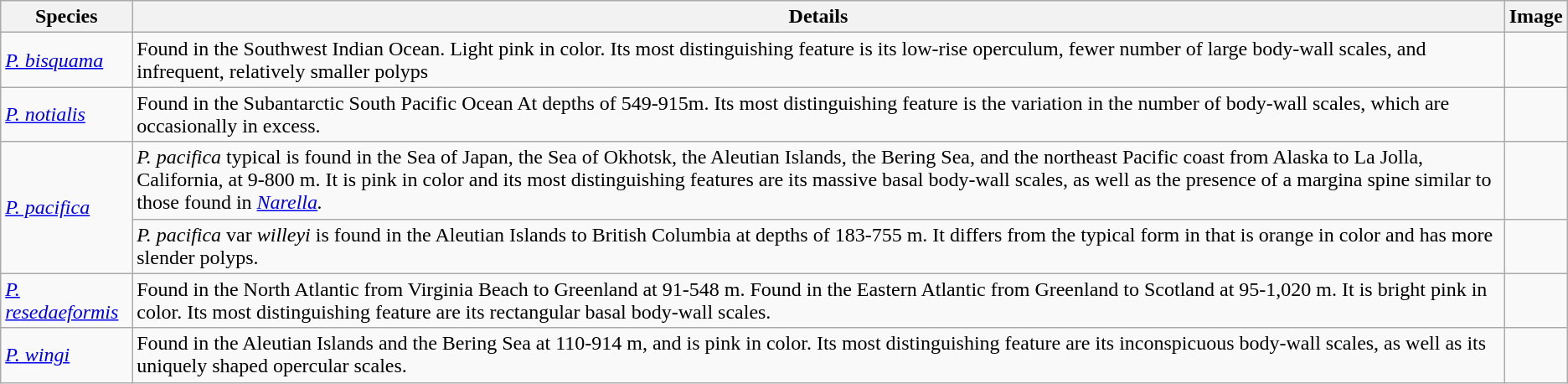<table class="wikitable mw-collapsible">
<tr>
<th>Species</th>
<th>Details</th>
<th>Image</th>
</tr>
<tr>
<td><em><a href='#'>P. bisquama</a></em> </td>
<td>Found in the Southwest Indian Ocean. Light pink in color. Its most distinguishing feature is its low-rise operculum, fewer number of large body-wall scales, and infrequent, relatively smaller polyps</td>
<td></td>
</tr>
<tr>
<td><em><a href='#'>P. notialis</a></em> </td>
<td>Found in the Subantarctic South Pacific Ocean At depths of 549-915m. Its most distinguishing feature is the variation in the number of body-wall scales, which are occasionally in excess.</td>
<td></td>
</tr>
<tr>
<td rowspan="2"><em><a href='#'>P. pacifica</a></em> </td>
<td><em>P. pacifica</em> typical is found in the Sea of Japan, the Sea of Okhotsk, the Aleutian Islands, the Bering Sea, and the northeast Pacific coast from Alaska to La Jolla, California, at 9-800 m. It is pink in color and its most distinguishing features are its massive basal body-wall scales, as well as the presence of a margina spine similar to those found in <em><a href='#'>Narella</a>.</em></td>
<td></td>
</tr>
<tr>
<td><em>P. pacifica</em> var <em>willeyi</em> is found in the Aleutian Islands to British Columbia at depths of 183-755 m. It differs from the typical form in that is orange in color and has more slender polyps.</td>
<td></td>
</tr>
<tr>
<td><em><a href='#'>P. resedaeformis</a></em> </td>
<td>Found in the North Atlantic from Virginia Beach to Greenland at 91-548 m. Found in the Eastern Atlantic from Greenland to Scotland at 95-1,020 m. It is bright pink in color. Its most distinguishing feature are its rectangular basal body-wall scales.</td>
<td></td>
</tr>
<tr>
<td><em><a href='#'>P. wingi</a></em> </td>
<td>Found in the Aleutian Islands and the Bering Sea at 110-914 m, and is pink in color. Its most distinguishing feature are its inconspicuous body-wall scales, as well as its uniquely shaped opercular scales.</td>
<td></td>
</tr>
</table>
